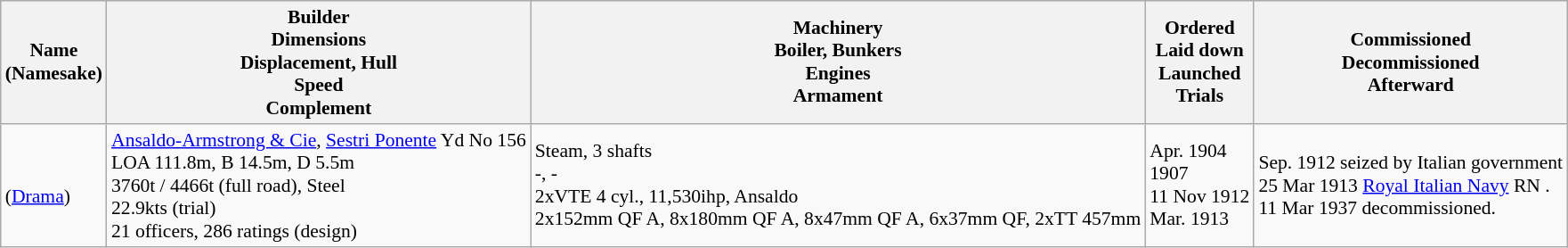<table class="wikitable" style="font-size:90%;">
<tr bgcolor="#e6e9ff">
<th>Name<br>(Namesake)</th>
<th>Builder<br>Dimensions<br>Displacement, Hull<br>Speed<br>Complement</th>
<th>Machinery<br>Boiler, Bunkers<br>Engines<br>Armament</th>
<th>Ordered<br>Laid down<br>Launched<br>Trials</th>
<th>Commissioned<br>Decommissioned<br>Afterward</th>
</tr>
<tr ---->
<td><br>(<a href='#'>Drama</a>)</td>
<td> <a href='#'>Ansaldo-Armstrong & Cie</a>, <a href='#'>Sestri Ponente</a> Yd No 156<br>LOA 111.8m, B 14.5m, D 5.5m<br>3760t / 4466t (full road), Steel<br>22.9kts (trial)<br>21 officers, 286 ratings (design)</td>
<td>Steam, 3 shafts<br>-, -<br>2xVTE 4 cyl., 11,530ihp, Ansaldo<br>2x152mm QF A, 8x180mm QF A, 8x47mm QF A, 6x37mm QF, 2xTT 457mm</td>
<td>Apr. 1904<br>1907<br>11 Nov 1912<br>Mar. 1913</td>
<td>Sep. 1912 seized by Italian government<br>25 Mar 1913 <a href='#'>Royal Italian Navy</a>  RN .<br>11 Mar 1937 decommissioned.</td>
</tr>
</table>
